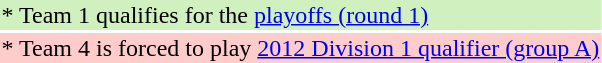<table>
<tr style="background: #D0F0C0;">
<td>* Team 1 qualifies for the <a href='#'>playoffs (round 1)</a></td>
</tr>
<tr style="background: #FFCCCC;">
<td>* Team 4 is forced to play <a href='#'>2012 Division 1 qualifier (group A)</a></td>
</tr>
</table>
